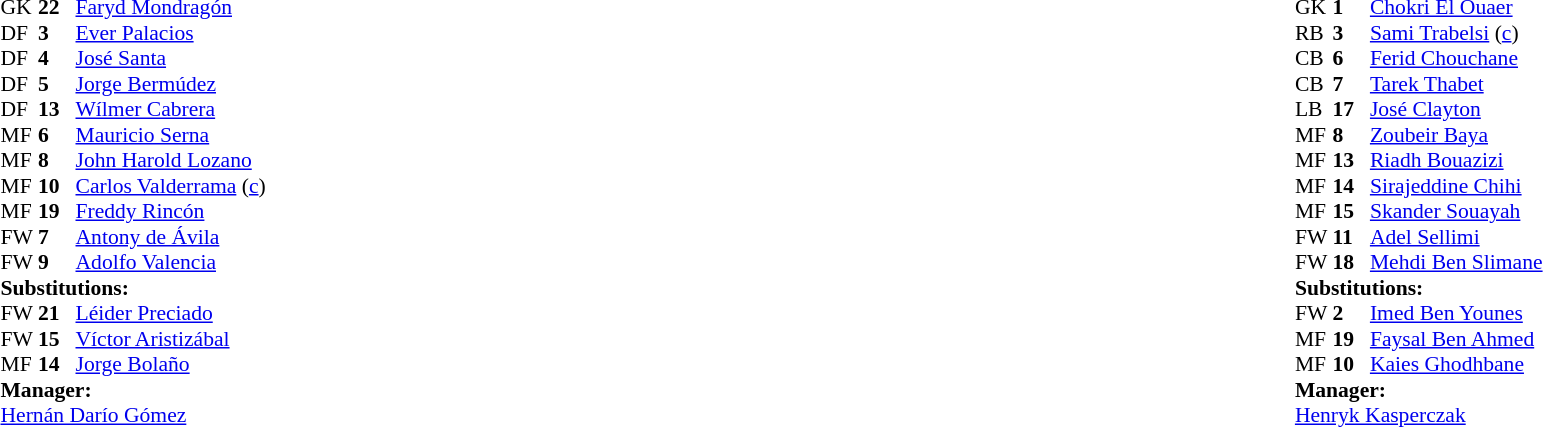<table width="100%">
<tr>
<td valign="top" width="50%"><br><table style="font-size: 90%" cellspacing="0" cellpadding="0">
<tr>
<th width="25"></th>
<th width="25"></th>
</tr>
<tr>
<td>GK</td>
<td><strong>22</strong></td>
<td><a href='#'>Faryd Mondragón</a></td>
</tr>
<tr>
<td>DF</td>
<td><strong>3</strong></td>
<td><a href='#'>Ever Palacios</a></td>
</tr>
<tr>
<td>DF</td>
<td><strong>4</strong></td>
<td><a href='#'>José Santa</a></td>
<td></td>
</tr>
<tr>
<td>DF</td>
<td><strong>5</strong></td>
<td><a href='#'>Jorge Bermúdez</a></td>
</tr>
<tr>
<td>DF</td>
<td><strong>13</strong></td>
<td><a href='#'>Wílmer Cabrera</a></td>
</tr>
<tr>
<td>MF</td>
<td><strong>6</strong></td>
<td><a href='#'>Mauricio Serna</a></td>
<td></td>
<td></td>
</tr>
<tr>
<td>MF</td>
<td><strong>8</strong></td>
<td><a href='#'>John Harold Lozano</a></td>
<td></td>
</tr>
<tr>
<td>MF</td>
<td><strong>10</strong></td>
<td><a href='#'>Carlos Valderrama</a> (<a href='#'>c</a>)</td>
</tr>
<tr>
<td>MF</td>
<td><strong>19</strong></td>
<td><a href='#'>Freddy Rincón</a></td>
<td></td>
<td></td>
</tr>
<tr>
<td>FW</td>
<td><strong>7</strong></td>
<td><a href='#'>Antony de Ávila</a></td>
</tr>
<tr>
<td>FW</td>
<td><strong>9</strong></td>
<td><a href='#'>Adolfo Valencia</a></td>
<td></td>
<td></td>
</tr>
<tr>
<td colspan=3><strong>Substitutions:</strong></td>
</tr>
<tr>
<td>FW</td>
<td><strong>21</strong></td>
<td><a href='#'>Léider Preciado</a></td>
<td></td>
<td></td>
</tr>
<tr>
<td>FW</td>
<td><strong>15</strong></td>
<td><a href='#'>Víctor Aristizábal</a></td>
<td></td>
<td></td>
</tr>
<tr>
<td>MF</td>
<td><strong>14</strong></td>
<td><a href='#'>Jorge Bolaño</a></td>
<td></td>
<td></td>
</tr>
<tr>
<td colspan=3><strong>Manager:</strong></td>
</tr>
<tr>
<td colspan="4"><a href='#'>Hernán Darío Gómez</a></td>
</tr>
</table>
</td>
<td valign="top"></td>
<td valign="top" width="50%"><br><table style="font-size: 90%" cellspacing="0" cellpadding="0" align="center">
<tr>
<th width="25"></th>
<th width="25"></th>
</tr>
<tr>
<td>GK</td>
<td><strong>1</strong></td>
<td><a href='#'>Chokri El Ouaer</a></td>
</tr>
<tr>
<td>RB</td>
<td><strong>3</strong></td>
<td><a href='#'>Sami Trabelsi</a> (<a href='#'>c</a>)</td>
</tr>
<tr>
<td>CB</td>
<td><strong>6</strong></td>
<td><a href='#'>Ferid Chouchane</a></td>
</tr>
<tr>
<td>CB</td>
<td><strong>7</strong></td>
<td><a href='#'>Tarek Thabet</a></td>
<td></td>
<td></td>
</tr>
<tr>
<td>LB</td>
<td><strong>17</strong></td>
<td><a href='#'>José Clayton</a></td>
<td></td>
</tr>
<tr>
<td>MF</td>
<td><strong>8</strong></td>
<td><a href='#'>Zoubeir Baya</a></td>
<td></td>
<td></td>
</tr>
<tr>
<td>MF</td>
<td><strong>13</strong></td>
<td><a href='#'>Riadh Bouazizi</a></td>
<td></td>
</tr>
<tr>
<td>MF</td>
<td><strong>14</strong></td>
<td><a href='#'>Sirajeddine Chihi</a></td>
</tr>
<tr>
<td>MF</td>
<td><strong>15</strong></td>
<td><a href='#'>Skander Souayah</a></td>
</tr>
<tr>
<td>FW</td>
<td><strong>11</strong></td>
<td><a href='#'>Adel Sellimi</a></td>
<td></td>
<td></td>
</tr>
<tr>
<td>FW</td>
<td><strong>18</strong></td>
<td><a href='#'>Mehdi Ben Slimane</a></td>
</tr>
<tr>
<td colspan=3><strong>Substitutions:</strong></td>
</tr>
<tr>
<td>FW</td>
<td><strong>2</strong></td>
<td><a href='#'>Imed Ben Younes</a></td>
<td></td>
<td></td>
</tr>
<tr>
<td>MF</td>
<td><strong>19</strong></td>
<td><a href='#'>Faysal Ben Ahmed</a></td>
<td></td>
<td></td>
</tr>
<tr>
<td>MF</td>
<td><strong>10</strong></td>
<td><a href='#'>Kaies Ghodhbane</a></td>
<td></td>
<td></td>
</tr>
<tr>
<td colspan=3><strong>Manager:</strong></td>
</tr>
<tr>
<td colspan="4"> <a href='#'>Henryk Kasperczak</a></td>
</tr>
</table>
</td>
</tr>
</table>
